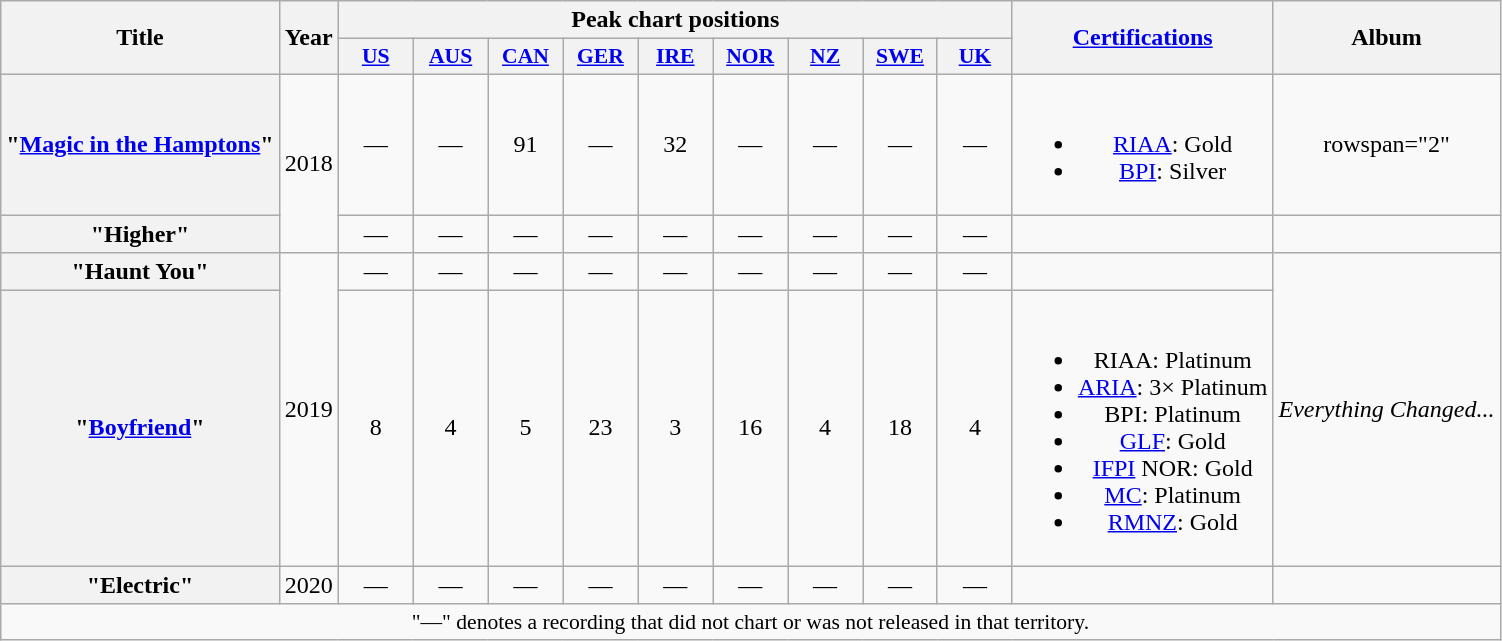<table class="wikitable plainrowheaders" style="text-align:center;">
<tr>
<th scope="col" rowspan="2">Title</th>
<th scope="col" rowspan="2">Year</th>
<th scope="col" colspan="9">Peak chart positions</th>
<th scope="col" rowspan="2"><a href='#'>Certifications</a></th>
<th scope="col" rowspan="2">Album</th>
</tr>
<tr>
<th scope="col" style="width:3em;font-size:90%;"><a href='#'>US</a><br></th>
<th scope="col" style="width:3em;font-size:90%;"><a href='#'>AUS</a><br></th>
<th scope="col" style="width:3em;font-size:90%;"><a href='#'>CAN</a><br></th>
<th scope="col" style="width:3em;font-size:90%;"><a href='#'>GER</a><br></th>
<th scope="col" style="width:3em;font-size:90%;"><a href='#'>IRE</a><br></th>
<th scope="col" style="width:3em;font-size:90%;"><a href='#'>NOR</a><br></th>
<th scope="col" style="width:3em;font-size:90%;"><a href='#'>NZ</a><br></th>
<th scope="col" style="width:3em;font-size:90%;"><a href='#'>SWE</a><br></th>
<th scope="col" style="width:3em;font-size:90%;"><a href='#'>UK</a><br></th>
</tr>
<tr>
<th scope="row">"<a href='#'>Magic in the Hamptons</a>"<br></th>
<td rowspan="2">2018</td>
<td>—</td>
<td>—</td>
<td>91</td>
<td>—</td>
<td>32<br></td>
<td>—</td>
<td>—</td>
<td>—</td>
<td>—</td>
<td><br><ul><li><a href='#'>RIAA</a>: Gold</li><li><a href='#'>BPI</a>: Silver</li></ul></td>
<td>rowspan="2" </td>
</tr>
<tr>
<th scope="row">"Higher"</th>
<td>—</td>
<td>—</td>
<td>—</td>
<td>—</td>
<td>—</td>
<td>—</td>
<td>—</td>
<td>—</td>
<td>—</td>
<td></td>
</tr>
<tr>
<th scope="row">"Haunt You"</th>
<td rowspan="2">2019</td>
<td>—</td>
<td>—</td>
<td>—</td>
<td>—</td>
<td>—</td>
<td>—</td>
<td>—</td>
<td>—</td>
<td>—</td>
<td></td>
<td rowspan="2"><em>Everything Changed...</em></td>
</tr>
<tr>
<th scope="row">"<a href='#'>Boyfriend</a>"<br></th>
<td>8</td>
<td>4</td>
<td>5</td>
<td>23</td>
<td>3</td>
<td>16</td>
<td>4</td>
<td>18</td>
<td>4</td>
<td><br><ul><li>RIAA: Platinum</li><li><a href='#'>ARIA</a>: 3× Platinum</li><li>BPI: Platinum</li><li><a href='#'>GLF</a>: Gold</li><li><a href='#'>IFPI</a> NOR: Gold</li><li><a href='#'>MC</a>: Platinum</li><li><a href='#'>RMNZ</a>: Gold</li></ul></td>
</tr>
<tr>
<th scope="row">"Electric"</th>
<td>2020</td>
<td>—</td>
<td>—</td>
<td>—</td>
<td>—</td>
<td>—</td>
<td>—</td>
<td>—</td>
<td>—</td>
<td>—</td>
<td></td>
<td></td>
</tr>
<tr>
<td colspan="15" style="font-size:90%">"—" denotes a recording that did not chart or was not released in that territory.</td>
</tr>
</table>
